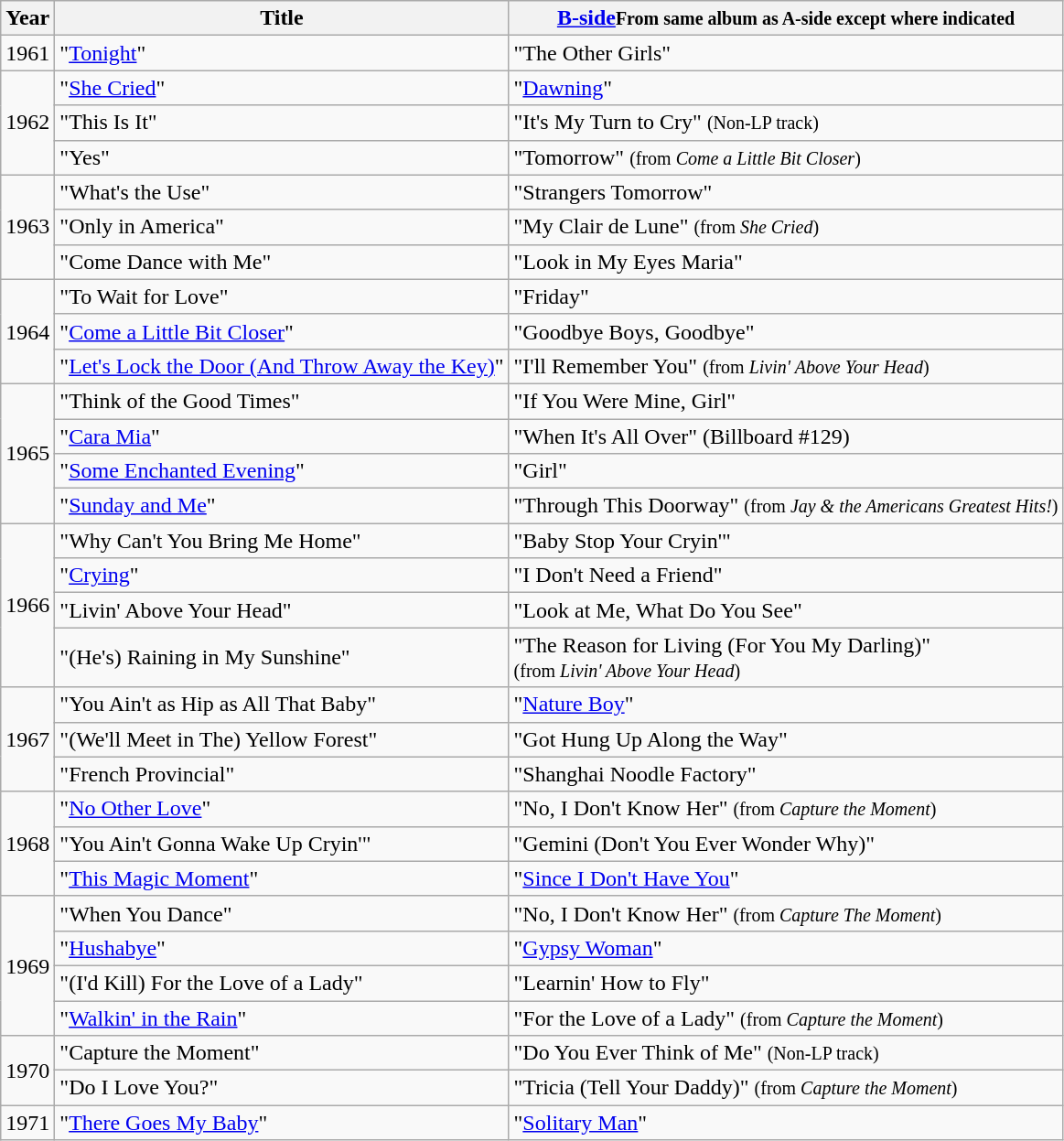<table class="wikitable">
<tr>
<th>Year</th>
<th>Title</th>
<th><a href='#'>B-side</a><small>From same album as A-side except where indicated</small></th>
</tr>
<tr>
<td rowspan="1">1961</td>
<td>"<a href='#'>Tonight</a>"</td>
<td>"The Other Girls"</td>
</tr>
<tr>
<td rowspan="3">1962</td>
<td>"<a href='#'>She Cried</a>"</td>
<td>"<a href='#'>Dawning</a>"</td>
</tr>
<tr>
<td>"This Is It"</td>
<td>"It's My Turn to Cry" <small>(Non-LP track)</small></td>
</tr>
<tr>
<td>"Yes"</td>
<td>"Tomorrow" <small>(from <em>Come a Little Bit Closer</em>)</small></td>
</tr>
<tr>
<td rowspan="3">1963</td>
<td>"What's the Use"</td>
<td>"Strangers Tomorrow"</td>
</tr>
<tr>
<td>"Only in America"</td>
<td>"My Clair de Lune" <small>(from <em>She Cried</em>)</small></td>
</tr>
<tr>
<td>"Come Dance with Me"</td>
<td>"Look in My Eyes Maria"</td>
</tr>
<tr>
<td rowspan="3">1964</td>
<td>"To Wait for Love"</td>
<td>"Friday"</td>
</tr>
<tr>
<td>"<a href='#'>Come a Little Bit Closer</a>"</td>
<td>"Goodbye Boys, Goodbye"</td>
</tr>
<tr>
<td>"<a href='#'>Let's Lock the Door (And Throw Away the Key)</a>"</td>
<td>"I'll Remember You" <small>(from <em>Livin' Above Your Head</em>)</small></td>
</tr>
<tr>
<td rowspan="4">1965</td>
<td>"Think of the Good Times"</td>
<td>"If You Were Mine, Girl"</td>
</tr>
<tr>
<td>"<a href='#'>Cara Mia</a>"</td>
<td>"When It's All Over" (Billboard #129)</td>
</tr>
<tr>
<td>"<a href='#'>Some Enchanted Evening</a>"</td>
<td>"Girl"</td>
</tr>
<tr>
<td>"<a href='#'>Sunday and Me</a>"</td>
<td>"Through This Doorway" <small>(from <em>Jay & the Americans Greatest Hits!</em>)</small></td>
</tr>
<tr>
<td rowspan="4">1966</td>
<td>"Why Can't You Bring Me Home"</td>
<td>"Baby Stop Your Cryin'"</td>
</tr>
<tr>
<td>"<a href='#'>Crying</a>"</td>
<td>"I Don't Need a Friend"</td>
</tr>
<tr>
<td>"Livin' Above Your Head"</td>
<td>"Look at Me, What Do You See"</td>
</tr>
<tr>
<td>"(He's) Raining in My Sunshine"</td>
<td>"The Reason for Living (For You My Darling)"<br><small>(from <em>Livin' Above Your Head</em>)</small></td>
</tr>
<tr>
<td rowspan="3">1967</td>
<td>"You Ain't as Hip as All That Baby"</td>
<td>"<a href='#'>Nature Boy</a>"</td>
</tr>
<tr>
<td>"(We'll Meet in The) Yellow Forest"</td>
<td>"Got Hung Up Along the Way"</td>
</tr>
<tr>
<td>"French Provincial"</td>
<td>"Shanghai Noodle Factory"</td>
</tr>
<tr>
<td rowspan="3">1968</td>
<td>"<a href='#'>No Other Love</a>"</td>
<td>"No, I Don't Know Her" <small>(from <em>Capture the Moment</em>)</small></td>
</tr>
<tr>
<td>"You Ain't Gonna Wake Up Cryin'"</td>
<td>"Gemini (Don't You Ever Wonder Why)"</td>
</tr>
<tr>
<td>"<a href='#'>This Magic Moment</a>"</td>
<td>"<a href='#'>Since I Don't Have You</a>"</td>
</tr>
<tr>
<td rowspan="4">1969</td>
<td>"When You Dance"</td>
<td>"No, I Don't Know Her" <small>(from <em>Capture The Moment</em>)</small></td>
</tr>
<tr>
<td>"<a href='#'>Hushabye</a>"</td>
<td>"<a href='#'>Gypsy Woman</a>"</td>
</tr>
<tr>
<td>"(I'd Kill) For the Love of a Lady"</td>
<td>"Learnin' How to Fly"</td>
</tr>
<tr>
<td>"<a href='#'>Walkin' in the Rain</a>"</td>
<td>"For the Love of a Lady" <small>(from <em>Capture the Moment</em>)</small></td>
</tr>
<tr>
<td rowspan="2">1970</td>
<td>"Capture the Moment"</td>
<td>"Do You Ever Think of Me" <small>(Non-LP track)</small></td>
</tr>
<tr>
<td>"Do I Love You?"</td>
<td>"Tricia (Tell Your Daddy)" <small>(from <em>Capture the Moment</em>)</small></td>
</tr>
<tr>
<td rowspan="1">1971</td>
<td>"<a href='#'>There Goes My Baby</a>"</td>
<td>"<a href='#'>Solitary Man</a>"</td>
</tr>
</table>
